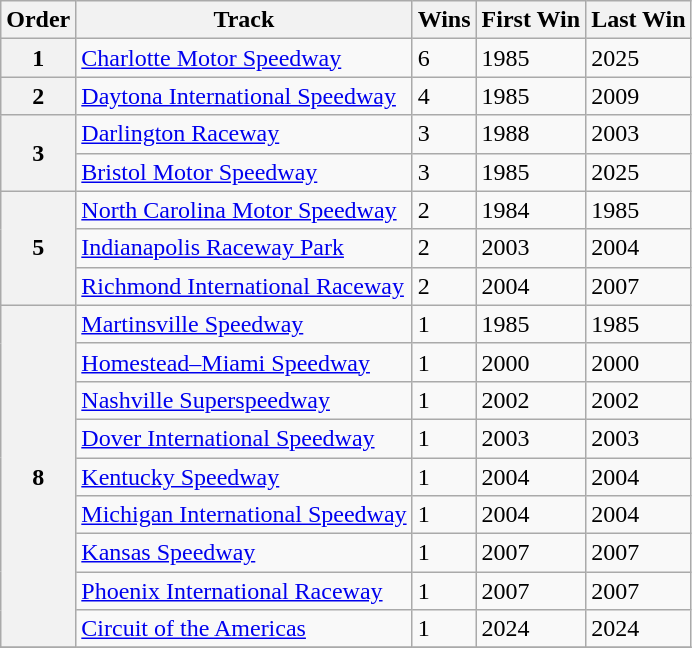<table class="wikitable sortable">
<tr>
<th scope="col">Order</th>
<th scope="col">Track</th>
<th scope="col">Wins</th>
<th scope="col">First Win</th>
<th scope="col">Last Win</th>
</tr>
<tr>
<th scope="row">1</th>
<td><a href='#'>Charlotte Motor Speedway</a></td>
<td>6</td>
<td>1985</td>
<td>2025</td>
</tr>
<tr>
<th scope="row">2</th>
<td><a href='#'>Daytona International Speedway</a></td>
<td>4</td>
<td>1985</td>
<td>2009</td>
</tr>
<tr>
<th rowspan="2" scope="row">3</th>
<td><a href='#'>Darlington Raceway</a></td>
<td>3</td>
<td>1988</td>
<td>2003</td>
</tr>
<tr>
<td><a href='#'>Bristol Motor Speedway</a></td>
<td>3</td>
<td>1985</td>
<td>2025</td>
</tr>
<tr>
<th rowspan="3" scope="row">5</th>
<td><a href='#'>North Carolina Motor Speedway</a></td>
<td>2</td>
<td>1984</td>
<td>1985</td>
</tr>
<tr>
<td><a href='#'>Indianapolis Raceway Park</a></td>
<td>2</td>
<td>2003</td>
<td>2004</td>
</tr>
<tr>
<td><a href='#'>Richmond International Raceway</a></td>
<td>2</td>
<td>2004</td>
<td>2007</td>
</tr>
<tr>
<th rowspan="9" scope="row">8</th>
<td><a href='#'>Martinsville Speedway</a></td>
<td>1</td>
<td>1985</td>
<td>1985</td>
</tr>
<tr>
<td><a href='#'>Homestead–Miami Speedway</a></td>
<td>1</td>
<td>2000</td>
<td>2000</td>
</tr>
<tr>
<td><a href='#'>Nashville Superspeedway</a></td>
<td>1</td>
<td>2002</td>
<td>2002</td>
</tr>
<tr>
<td><a href='#'>Dover International Speedway</a></td>
<td>1</td>
<td>2003</td>
<td>2003</td>
</tr>
<tr>
<td><a href='#'>Kentucky Speedway</a></td>
<td>1</td>
<td>2004</td>
<td>2004</td>
</tr>
<tr>
<td><a href='#'>Michigan International Speedway</a></td>
<td>1</td>
<td>2004</td>
<td>2004</td>
</tr>
<tr>
<td><a href='#'>Kansas Speedway</a></td>
<td>1</td>
<td>2007</td>
<td>2007</td>
</tr>
<tr>
<td><a href='#'>Phoenix International Raceway</a></td>
<td>1</td>
<td>2007</td>
<td>2007</td>
</tr>
<tr>
<td><a href='#'>Circuit of the Americas</a></td>
<td>1</td>
<td>2024</td>
<td>2024</td>
</tr>
<tr>
</tr>
</table>
